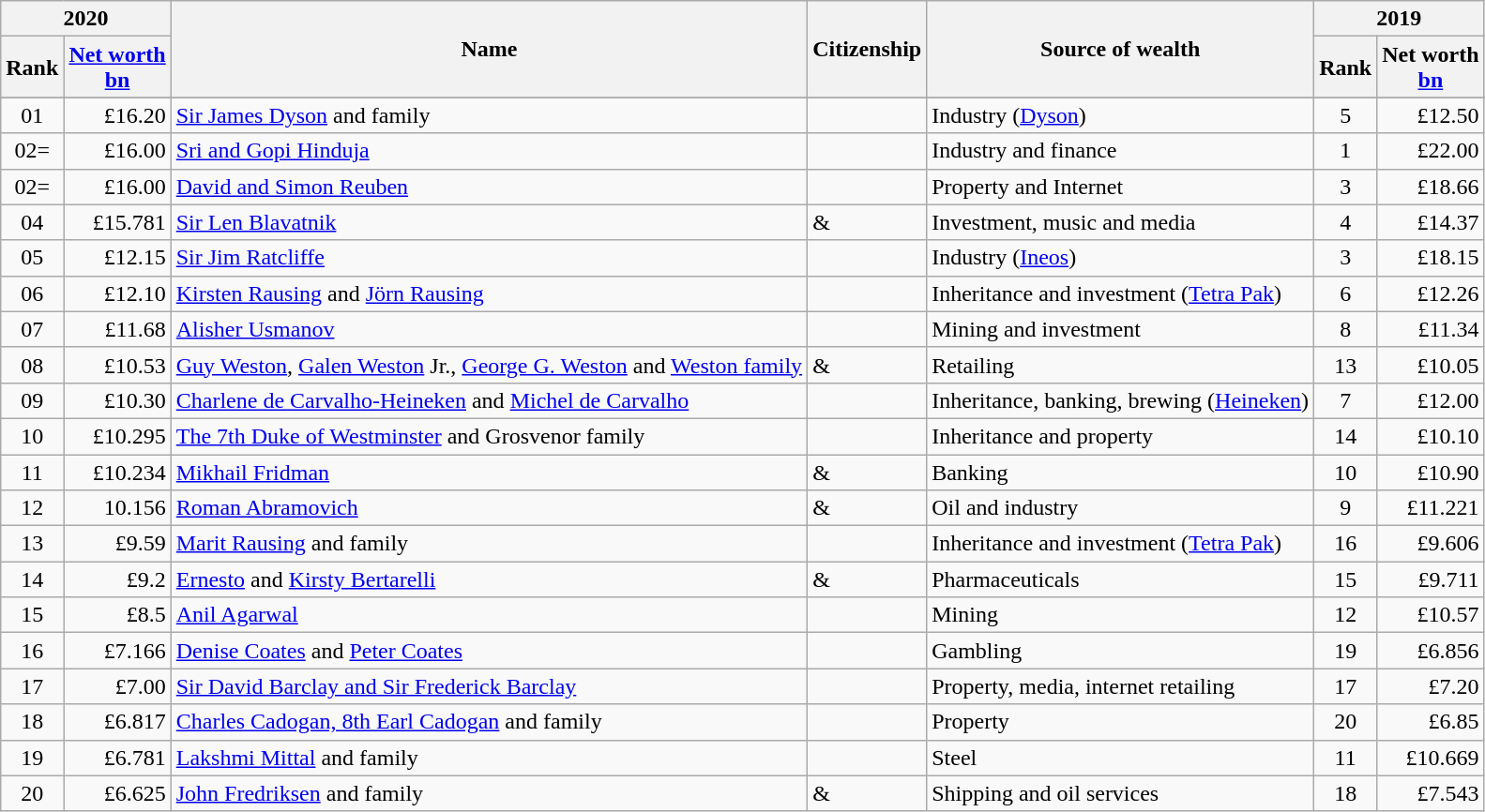<table class="wikitable sortable">
<tr ">
<th colspan=2>2020</th>
<th rowspan=2>Name</th>
<th rowspan=2>Citizenship</th>
<th rowspan=2>Source of wealth</th>
<th colspan=2>2019</th>
</tr>
<tr>
<th>Rank</th>
<th><a href='#'>Net worth</a><br> <a href='#'>bn</a></th>
<th>Rank</th>
<th>Net worth<br> <a href='#'>bn</a></th>
</tr>
<tr>
</tr>
<tr>
<td align=center>01 </td>
<td align=right>£16.20 </td>
<td><a href='#'>Sir James Dyson</a> and family</td>
<td></td>
<td>Industry (<a href='#'>Dyson</a>)</td>
<td align=center>5</td>
<td align=right>£12.50</td>
</tr>
<tr>
<td align=center>02= </td>
<td align=right>£16.00 </td>
<td><a href='#'>Sri and Gopi Hinduja</a></td>
<td></td>
<td>Industry and finance</td>
<td align=center>1</td>
<td align=right>£22.00</td>
</tr>
<tr>
<td align=center>02= </td>
<td align=right>£16.00 </td>
<td><a href='#'>David and Simon Reuben</a></td>
<td></td>
<td>Property and Internet</td>
<td align=center>3</td>
<td align=right>£18.66</td>
</tr>
<tr>
<td align=center>04 </td>
<td align=right>£15.781 </td>
<td><a href='#'>Sir Len Blavatnik</a></td>
<td> & </td>
<td>Investment, music and media</td>
<td align=center>4</td>
<td align=right>£14.37</td>
</tr>
<tr>
<td align=center>05 </td>
<td align=right>£12.15 </td>
<td><a href='#'>Sir Jim Ratcliffe</a></td>
<td></td>
<td>Industry (<a href='#'>Ineos</a>)</td>
<td align=center>3</td>
<td align=right>£18.15</td>
</tr>
<tr>
<td align=center>06 </td>
<td align=right>£12.10 </td>
<td><a href='#'>Kirsten Rausing</a> and <a href='#'>Jörn Rausing</a></td>
<td></td>
<td>Inheritance and investment (<a href='#'>Tetra Pak</a>)</td>
<td align=center>6</td>
<td align=right>£12.26</td>
</tr>
<tr>
<td align=center>07 </td>
<td align=right>£11.68 </td>
<td><a href='#'>Alisher Usmanov</a></td>
<td></td>
<td>Mining and investment</td>
<td align=center>8</td>
<td align=right>£11.34</td>
</tr>
<tr>
<td align=center>08 </td>
<td align=right>£10.53 </td>
<td><a href='#'>Guy Weston</a>, <a href='#'>Galen Weston</a> Jr., <a href='#'>George G. Weston</a> and <a href='#'>Weston family</a></td>
<td> & </td>
<td>Retailing</td>
<td align=center>13</td>
<td align=right>£10.05</td>
</tr>
<tr>
<td align=center>09 </td>
<td align=right>£10.30 </td>
<td><a href='#'>Charlene de Carvalho-Heineken</a> and <a href='#'>Michel de Carvalho</a></td>
<td></td>
<td>Inheritance, banking, brewing (<a href='#'>Heineken</a>)</td>
<td align=center>7</td>
<td align=right>£12.00</td>
</tr>
<tr>
<td align=center>10 </td>
<td align=right>£10.295 </td>
<td><a href='#'>The 7th Duke of Westminster</a> and Grosvenor family</td>
<td></td>
<td>Inheritance and property</td>
<td align=center>14</td>
<td align=right>£10.10</td>
</tr>
<tr>
<td align=center>11 </td>
<td align=right>£10.234 </td>
<td><a href='#'>Mikhail Fridman</a></td>
<td> & </td>
<td>Banking</td>
<td align=center>10</td>
<td align=right>£10.90</td>
</tr>
<tr>
<td align=center>12 </td>
<td align=right>10.156 </td>
<td><a href='#'>Roman Abramovich</a></td>
<td> & </td>
<td>Oil and industry</td>
<td align=center>9</td>
<td align=right>£11.221</td>
</tr>
<tr>
<td align=center>13 </td>
<td align=right>£9.59 </td>
<td><a href='#'>Marit Rausing</a> and family</td>
<td></td>
<td>Inheritance and investment (<a href='#'>Tetra Pak</a>)</td>
<td align=center>16</td>
<td align=right>£9.606</td>
</tr>
<tr>
<td align=center>14 </td>
<td align=right>£9.2 </td>
<td><a href='#'>Ernesto</a> and <a href='#'>Kirsty Bertarelli</a></td>
<td> & </td>
<td>Pharmaceuticals</td>
<td align=center>15</td>
<td align=right>£9.711</td>
</tr>
<tr>
<td align=center>15 </td>
<td align=right>£8.5 </td>
<td><a href='#'>Anil Agarwal</a></td>
<td></td>
<td>Mining</td>
<td align=center>12</td>
<td align=right>£10.57</td>
</tr>
<tr>
<td align=center>16 </td>
<td align=right>£7.166 </td>
<td><a href='#'>Denise Coates</a> and <a href='#'>Peter Coates</a></td>
<td></td>
<td>Gambling</td>
<td align=center>19</td>
<td align=right>£6.856</td>
</tr>
<tr>
<td align=center>17 </td>
<td align=right>£7.00 </td>
<td><a href='#'>Sir David Barclay and Sir Frederick Barclay</a></td>
<td></td>
<td>Property, media, internet retailing</td>
<td align=center>17</td>
<td align=right>£7.20</td>
</tr>
<tr>
<td align=center>18 </td>
<td align=right>£6.817 </td>
<td><a href='#'>Charles Cadogan, 8th Earl Cadogan</a> and family</td>
<td></td>
<td>Property</td>
<td align=center>20</td>
<td align=right>£6.85</td>
</tr>
<tr>
<td align=center>19 </td>
<td align=right>£6.781 </td>
<td><a href='#'>Lakshmi Mittal</a> and family</td>
<td></td>
<td>Steel</td>
<td align=center>11</td>
<td align=right>£10.669</td>
</tr>
<tr>
<td align=center>20 </td>
<td align=right>£6.625 </td>
<td><a href='#'>John Fredriksen</a> and family</td>
<td> & </td>
<td>Shipping and oil services</td>
<td align=center>18</td>
<td align=right>£7.543</td>
</tr>
</table>
